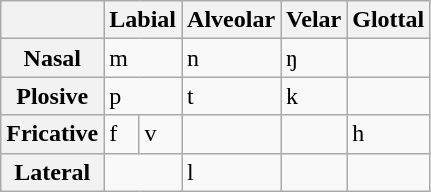<table class="wikitable">
<tr>
<th></th>
<th colspan="2">Labial</th>
<th>Alveolar</th>
<th>Velar</th>
<th>Glottal</th>
</tr>
<tr>
<th>Nasal</th>
<td colspan="2">m</td>
<td>n</td>
<td>ŋ</td>
<td></td>
</tr>
<tr>
<th>Plosive</th>
<td colspan="2">p</td>
<td>t</td>
<td>k</td>
<td></td>
</tr>
<tr>
<th>Fricative</th>
<td>f</td>
<td>v</td>
<td></td>
<td></td>
<td>h</td>
</tr>
<tr>
<th>Lateral</th>
<td colspan="2"></td>
<td>l</td>
<td></td>
<td></td>
</tr>
</table>
